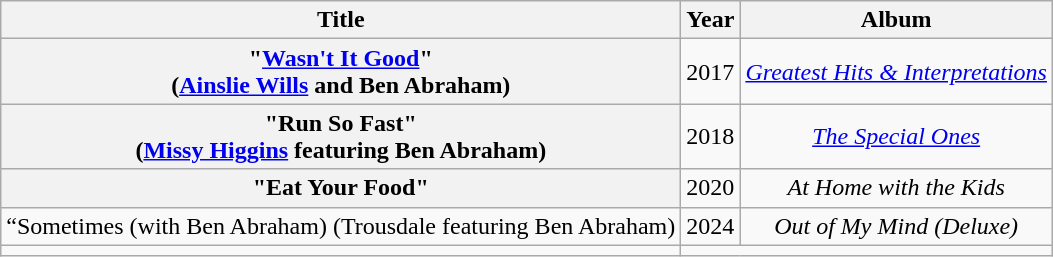<table class="wikitable plainrowheaders" style="text-align:center;" border="1">
<tr>
<th scope="col">Title</th>
<th scope="col">Year</th>
<th scope="col">Album</th>
</tr>
<tr>
<th scope="row">"<a href='#'>Wasn't It Good</a>"<br>(<a href='#'>Ainslie Wills</a> and Ben Abraham)</th>
<td>2017</td>
<td><em><a href='#'>Greatest Hits & Interpretations</a></em></td>
</tr>
<tr>
<th scope="row">"Run So Fast"<br>(<a href='#'>Missy Higgins</a> featuring Ben Abraham)</th>
<td>2018</td>
<td><em><a href='#'>The Special Ones</a></em></td>
</tr>
<tr>
<th scope="row">"Eat Your Food"</th>
<td>2020</td>
<td><em>At Home with the Kids</em></td>
</tr>
<tr>
<td>“Sometimes (with Ben Abraham) (Trousdale featuring Ben Abraham)</td>
<td>2024</td>
<td><em>Out of My Mind (Deluxe)</em></td>
</tr>
<tr>
<td></td>
</tr>
</table>
